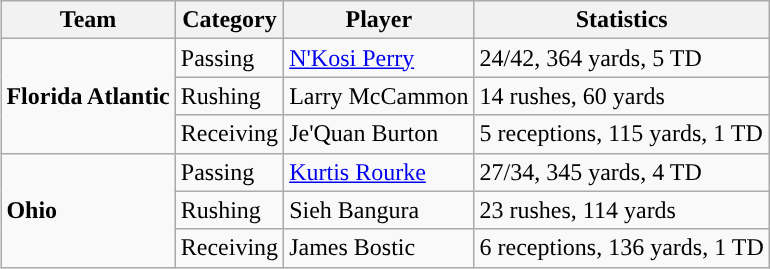<table class="wikitable" style="float: right;">
<tr>
<th>Team</th>
<th>Category</th>
<th>Player</th>
<th>Statistics</th>
</tr>
<tr>
<td rowspan=3><strong>Florida Atlantic</strong></td>
<td>Passing</td>
<td><a href='#'>N'Kosi Perry</a></td>
<td>24/42, 364 yards, 5 TD</td>
</tr>
<tr>
<td>Rushing</td>
<td>Larry McCammon</td>
<td>14 rushes, 60 yards</td>
</tr>
<tr>
<td>Receiving</td>
<td>Je'Quan Burton</td>
<td>5 receptions, 115 yards, 1 TD</td>
</tr>
<tr>
<td rowspan=3><strong>Ohio</strong></td>
<td>Passing</td>
<td><a href='#'>Kurtis Rourke</a></td>
<td>27/34, 345 yards, 4 TD</td>
</tr>
<tr>
<td>Rushing</td>
<td>Sieh Bangura</td>
<td>23 rushes, 114 yards</td>
</tr>
<tr>
<td>Receiving</td>
<td>James Bostic</td>
<td>6 receptions, 136 yards, 1 TD</td>
</tr>
</table>
